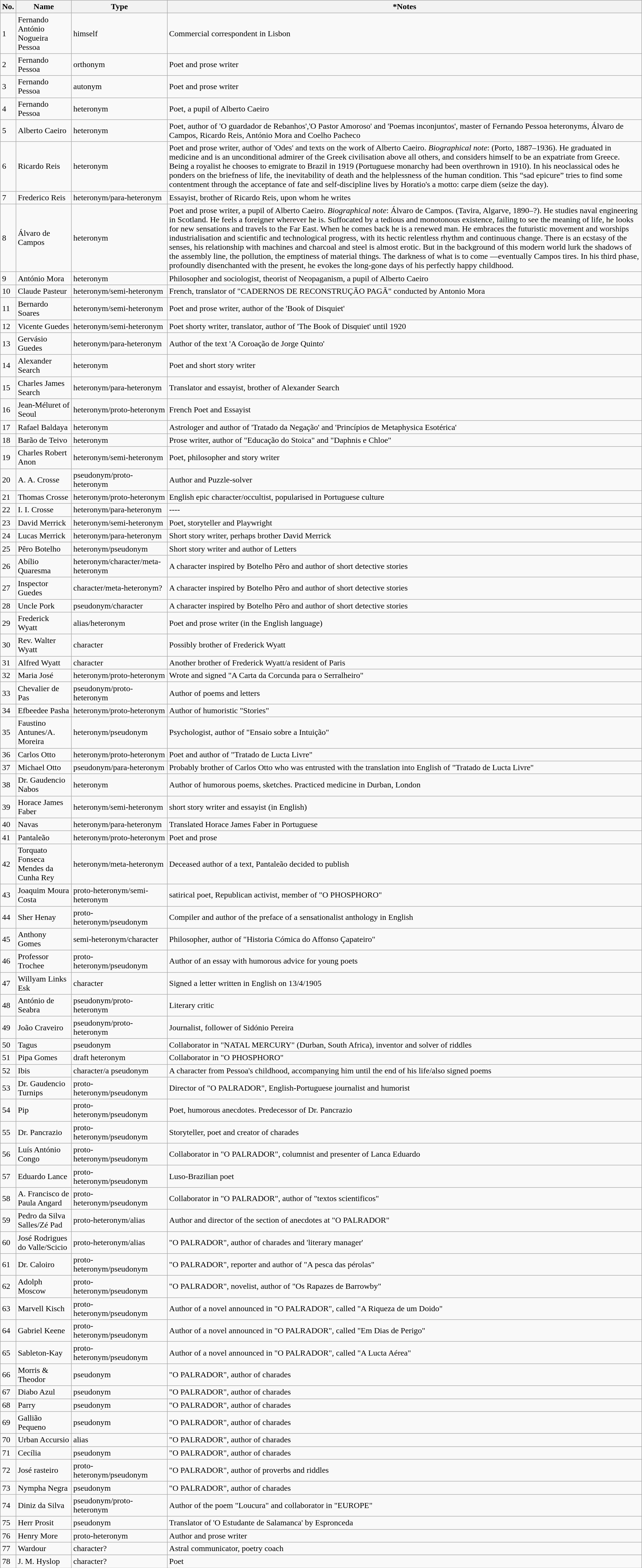<table class="wikitable" border="1" width="100%">
<tr>
<th>No.</th>
<th>Name</th>
<th>Type</th>
<th>*Notes</th>
</tr>
<tr>
<td>1</td>
<td>Fernando António Nogueira Pessoa</td>
<td>himself</td>
<td>Commercial correspondent in Lisbon</td>
</tr>
<tr>
<td>2</td>
<td>Fernando Pessoa</td>
<td>orthonym</td>
<td>Poet and prose writer</td>
</tr>
<tr>
<td>3</td>
<td>Fernando Pessoa</td>
<td>autonym</td>
<td>Poet and prose writer</td>
</tr>
<tr>
<td>4</td>
<td>Fernando Pessoa</td>
<td>heteronym</td>
<td>Poet, a pupil of Alberto Caeiro</td>
</tr>
<tr>
<td>5</td>
<td>Alberto Caeiro</td>
<td>heteronym</td>
<td>Poet, author of 'O guardador de Rebanhos','O Pastor Amoroso' and 'Poemas inconjuntos', master of Fernando Pessoa heteronyms, Álvaro de Campos, Ricardo Reis, António Mora and Coelho Pacheco</td>
</tr>
<tr>
<td>6</td>
<td>Ricardo Reis</td>
<td>heteronym</td>
<td>Poet and prose writer, author of 'Odes' and texts on the work of Alberto Caeiro. <em>Biographical note</em>: (Porto, 1887–1936). He graduated in medicine  and is an unconditional admirer of the Greek civilisation above all others, and considers himself to be an expatriate from Greece. Being a royalist he chooses to emigrate to Brazil in 1919 (Portuguese monarchy had been overthrown in 1910). In his neoclassical odes he ponders on the briefness of life, the inevitability of death and the helplessness of  the human condition. This “sad epicure” tries to find some contentment through the acceptance of fate and self-discipline lives by Horatio's a motto: carpe diem (seize the day).</td>
</tr>
<tr>
<td>7</td>
<td>Frederico  Reis</td>
<td>heteronym/para-heteronym</td>
<td>Essayist, brother of Ricardo Reis, upon whom he writes</td>
</tr>
<tr>
<td>8</td>
<td>Álvaro de Campos</td>
<td>heteronym</td>
<td>Poet and prose writer, a pupil of Alberto Caeiro. <em>Biographical note</em>: Álvaro de Campos. (Tavira, Algarve, 1890–?). He studies naval engineering in Scotland. He feels a foreigner wherever he is. Suffocated by a tedious and monotonous existence, failing to see the meaning of life, he looks for new sensations and travels to the Far East. When he comes back he is a renewed man. He embraces the futuristic movement and worships industrialisation and scientific and technological progress, with its hectic relentless rhythm and continuous change. There is an ecstasy of the senses, his relationship with machines and charcoal and steel is almost erotic. But in the background of this modern world lurk the shadows of the assembly line, the pollution, the emptiness of material things. The darkness of what is to come —eventually Campos tires. In his third phase, profoundly disenchanted with the present, he evokes the long-gone days of his perfectly happy childhood.</td>
</tr>
<tr>
<td>9</td>
<td>António Mora</td>
<td>heteronym</td>
<td>Philosopher and sociologist, theorist of Neopaganism, a pupil of Alberto Caeiro</td>
</tr>
<tr>
<td>10</td>
<td>Claude Pasteur</td>
<td>heteronym/semi-heteronym</td>
<td>French, translator of "CADERNOS DE RECONSTRUÇÃO PAGÃ" conducted by Antonio Mora</td>
</tr>
<tr>
<td>11</td>
<td>Bernardo Soares</td>
<td>heteronym/semi-heteronym</td>
<td>Poet and prose writer, author of the 'Book of Disquiet'</td>
</tr>
<tr>
<td>12</td>
<td>Vicente Guedes</td>
<td>heteronym/semi-heteronym</td>
<td>Poet shorty writer, translator, author of 'The Book of Disquiet' until 1920</td>
</tr>
<tr>
<td>13</td>
<td>Gervásio Guedes</td>
<td>heteronym/para-heteronym</td>
<td>Author of the text 'A Coroação de Jorge Quinto'</td>
</tr>
<tr>
<td>14</td>
<td>Alexander Search</td>
<td>heteronym</td>
<td>Poet and short story writer</td>
</tr>
<tr>
<td>15</td>
<td>Charles James Search</td>
<td>heteronym/para-heteronym</td>
<td>Translator and essayist, brother of Alexander Search</td>
</tr>
<tr>
<td>16</td>
<td>Jean-Méluret of Seoul</td>
<td>heteronym/proto-heteronym</td>
<td>French Poet and Essayist</td>
</tr>
<tr>
<td>17</td>
<td>Rafael Baldaya</td>
<td>heteronym</td>
<td>Astrologer and author of 'Tratado da Negação' and 'Princípios de Metaphysica Esotérica'</td>
</tr>
<tr>
<td>18</td>
<td>Barão de Teivo</td>
<td>heteronym</td>
<td>Prose writer, author of "Educação do Stoica" and "Daphnis e Chloe"</td>
</tr>
<tr>
<td>19</td>
<td>Charles Robert Anon</td>
<td>heteronym/semi-heteronym</td>
<td>Poet, philosopher and story writer</td>
</tr>
<tr>
<td>20</td>
<td>A. A. Crosse</td>
<td>pseudonym/proto-heteronym</td>
<td>Author and Puzzle-solver</td>
</tr>
<tr>
<td>21</td>
<td>Thomas Crosse</td>
<td>heteronym/proto-heteronym</td>
<td>English epic character/occultist, popularised in Portuguese culture</td>
</tr>
<tr>
<td>22</td>
<td>I. I. Crosse</td>
<td>heteronym/para-heteronym</td>
<td>----</td>
</tr>
<tr>
<td>23</td>
<td>David Merrick</td>
<td>heteronym/semi-heteronym</td>
<td>Poet, storyteller and Playwright</td>
</tr>
<tr>
<td>24</td>
<td>Lucas Merrick</td>
<td>heteronym/para-heteronym</td>
<td>Short story writer, perhaps brother David Merrick</td>
</tr>
<tr>
<td>25</td>
<td>Pêro Botelho</td>
<td>heteronym/pseudonym</td>
<td>Short story writer and author of Letters</td>
</tr>
<tr>
<td>26</td>
<td>Abílio Quaresma</td>
<td>heteronym/character/meta-heteronym</td>
<td>A character inspired by Botelho Pêro and author of short detective stories</td>
</tr>
<tr>
<td>27</td>
<td>Inspector Guedes</td>
<td>character/meta-heteronym?</td>
<td>A character inspired by Botelho Pêro and author of short detective stories</td>
</tr>
<tr>
<td>28</td>
<td>Uncle Pork</td>
<td>pseudonym/character</td>
<td>A character inspired by Botelho Pêro and author of short detective stories</td>
</tr>
<tr>
<td>29</td>
<td>Frederick Wyatt</td>
<td>alias/heteronym</td>
<td>Poet and prose writer (in the English language)</td>
</tr>
<tr>
<td>30</td>
<td>Rev. Walter Wyatt</td>
<td>character</td>
<td>Possibly brother of Frederick Wyatt</td>
</tr>
<tr>
<td>31</td>
<td>Alfred Wyatt</td>
<td>character</td>
<td>Another brother of Frederick Wyatt/a resident of Paris</td>
</tr>
<tr>
<td>32</td>
<td>Maria José</td>
<td>heteronym/proto-heteronym</td>
<td>Wrote and signed "A Carta da Corcunda para o Serralheiro"</td>
</tr>
<tr>
<td>33</td>
<td>Chevalier de Pas</td>
<td>pseudonym/proto-heteronym</td>
<td>Author of poems and letters</td>
</tr>
<tr>
<td>34</td>
<td>Efbeedee Pasha</td>
<td>heteronym/proto-heteronym</td>
<td>Author of humoristic "Stories"</td>
</tr>
<tr>
<td>35</td>
<td>Faustino Antunes/A. Moreira</td>
<td>heteronym/pseudonym</td>
<td>Psychologist, author of "Ensaio sobre a Intuição"</td>
</tr>
<tr>
<td>36</td>
<td>Carlos Otto</td>
<td>heteronym/proto-heteronym</td>
<td>Poet and author of "Tratado de Lucta Livre"</td>
</tr>
<tr>
<td>37</td>
<td>Michael Otto</td>
<td>pseudonym/para-heteronym</td>
<td>Probably brother of Carlos Otto who was entrusted with the translation into English of "Tratado de Lucta Livre"</td>
</tr>
<tr>
<td>38</td>
<td>Dr. Gaudencio Nabos</td>
<td>heteronym</td>
<td>Author of humorous poems, sketches. Practiced medicine in Durban, London</td>
</tr>
<tr>
<td>39</td>
<td>Horace James Faber</td>
<td>heteronym/semi-heteronym</td>
<td>short story writer and essayist (in English)</td>
</tr>
<tr>
<td>40</td>
<td>Navas</td>
<td>heteronym/para-heteronym</td>
<td>Translated Horace James Faber in Portuguese</td>
</tr>
<tr>
<td>41</td>
<td>Pantaleão</td>
<td>heteronym/proto-heteronym</td>
<td>Poet and prose</td>
</tr>
<tr>
<td>42</td>
<td>Torquato Fonseca Mendes da Cunha Rey</td>
<td>heteronym/meta-heteronym</td>
<td>Deceased author of a text, Pantaleão decided to publish</td>
</tr>
<tr>
<td>43</td>
<td>Joaquim Moura Costa</td>
<td>proto-heteronym/semi-heteronym</td>
<td>satirical poet, Republican activist, member of "O PHOSPHORO"</td>
</tr>
<tr>
<td>44</td>
<td>Sher Henay</td>
<td>proto-heteronym/pseudonym</td>
<td>Compiler and author of the preface of a sensationalist anthology in English</td>
</tr>
<tr>
<td>45</td>
<td>Anthony Gomes</td>
<td>semi-heteronym/character</td>
<td>Philosopher, author of "Historia Cómica do Affonso Çapateiro"</td>
</tr>
<tr>
<td>46</td>
<td>Professor Trochee</td>
<td>proto-heteronym/pseudonym</td>
<td>Author of an essay with humorous advice for young poets</td>
</tr>
<tr>
<td>47</td>
<td>Willyam Links Esk</td>
<td>character</td>
<td>Signed a letter written in English on 13/4/1905</td>
</tr>
<tr>
<td>48</td>
<td>António de Seabra</td>
<td>pseudonym/proto-heteronym</td>
<td>Literary critic</td>
</tr>
<tr>
<td>49</td>
<td>João Craveiro</td>
<td>pseudonym/proto-heteronym</td>
<td>Journalist, follower of Sidónio Pereira</td>
</tr>
<tr>
<td>50</td>
<td>Tagus</td>
<td>pseudonym</td>
<td>Collaborator in "NATAL MERCURY"  (Durban, South Africa), inventor and solver of riddles</td>
</tr>
<tr>
<td>51</td>
<td>Pipa Gomes</td>
<td>draft heteronym</td>
<td>Collaborator in "O PHOSPHORO"</td>
</tr>
<tr>
<td>52</td>
<td>Ibis</td>
<td>character/a pseudonym</td>
<td>A character from Pessoa's childhood, accompanying him until the end of his life/also signed poems</td>
</tr>
<tr>
<td>53</td>
<td>Dr. Gaudencio Turnips</td>
<td>proto-heteronym/pseudonym</td>
<td>Director of "O PALRADOR", English-Portuguese journalist and humorist</td>
</tr>
<tr>
<td>54</td>
<td>Pip</td>
<td>proto-heteronym/pseudonym</td>
<td>Poet, humorous anecdotes. Predecessor of Dr. Pancrazio</td>
</tr>
<tr>
<td>55</td>
<td>Dr. Pancrazio</td>
<td>proto-heteronym/pseudonym</td>
<td>Storyteller, poet and creator of charades</td>
</tr>
<tr>
<td>56</td>
<td>Luís António Congo</td>
<td>proto-heteronym/pseudonym</td>
<td>Collaborator in "O PALRADOR", columnist and presenter of Lanca Eduardo</td>
</tr>
<tr>
<td>57</td>
<td>Eduardo Lance</td>
<td>proto-heteronym/pseudonym</td>
<td>Luso-Brazilian poet</td>
</tr>
<tr>
<td>58</td>
<td>A. Francisco de Paula Angard</td>
<td>proto-heteronym/pseudonym</td>
<td>Collaborator in "O PALRADOR", author of "textos scientificos"</td>
</tr>
<tr>
<td>59</td>
<td>Pedro da Silva Salles/Zé Pad</td>
<td>proto-heteronym/alias</td>
<td>Author and director of the section of anecdotes at "O PALRADOR"</td>
</tr>
<tr>
<td>60</td>
<td>José Rodrigues do Valle/Scicio</td>
<td>proto-heteronym/alias</td>
<td>"O PALRADOR", author of charades and 'literary manager'</td>
</tr>
<tr>
<td>61</td>
<td>Dr. Caloiro</td>
<td>proto-heteronym/pseudonym</td>
<td>"O PALRADOR", reporter and author of "A pesca das pérolas"</td>
</tr>
<tr>
<td>62</td>
<td>Adolph Moscow</td>
<td>proto-heteronym/pseudonym</td>
<td>"O PALRADOR", novelist, author of "Os Rapazes de Barrowby"</td>
</tr>
<tr>
<td>63</td>
<td>Marvell Kisch</td>
<td>proto-heteronym/pseudonym</td>
<td>Author of a novel announced in "O PALRADOR", called  "A Riqueza de um Doido"</td>
</tr>
<tr>
<td>64</td>
<td>Gabriel Keene</td>
<td>proto-heteronym/pseudonym</td>
<td>Author of a novel announced in "O PALRADOR", called  "Em Dias de Perigo"</td>
</tr>
<tr>
<td>65</td>
<td>Sableton-Kay</td>
<td>proto-heteronym/pseudonym</td>
<td>Author of a novel announced in "O PALRADOR", called  "A Lucta Aérea"</td>
</tr>
<tr>
<td>66</td>
<td>Morris & Theodor</td>
<td>pseudonym</td>
<td>"O PALRADOR", author of charades</td>
</tr>
<tr>
<td>67</td>
<td>Diabo Azul</td>
<td>pseudonym</td>
<td>"O PALRADOR", author of charades</td>
</tr>
<tr>
<td>68</td>
<td>Parry</td>
<td>pseudonym</td>
<td>"O PALRADOR", author of charades</td>
</tr>
<tr>
<td>69</td>
<td>Gallião Pequeno</td>
<td>pseudonym</td>
<td>"O PALRADOR", author of charades</td>
</tr>
<tr>
<td>70</td>
<td>Urban Accursio</td>
<td>alias</td>
<td>"O PALRADOR", author of charades</td>
</tr>
<tr>
<td>71</td>
<td>Cecília</td>
<td>pseudonym</td>
<td>"O PALRADOR", author of charades</td>
</tr>
<tr>
<td>72</td>
<td>José rasteiro</td>
<td>proto-heteronym/pseudonym</td>
<td>"O PALRADOR", author of proverbs and riddles</td>
</tr>
<tr>
<td>73</td>
<td>Nympha Negra</td>
<td>pseudonym</td>
<td>"O PALRADOR", author of charades</td>
</tr>
<tr>
<td>74</td>
<td>Diniz da Silva</td>
<td>pseudonym/proto-heteronym</td>
<td>Author of the poem "Loucura" and collaborator in "EUROPE"</td>
</tr>
<tr>
<td>75</td>
<td>Herr Prosit</td>
<td>pseudonym</td>
<td>Translator of 'O Estudante de Salamanca' by Espronceda</td>
</tr>
<tr>
<td>76</td>
<td>Henry More</td>
<td>proto-heteronym</td>
<td>Author and prose writer</td>
</tr>
<tr>
<td>77</td>
<td>Wardour</td>
<td>character?</td>
<td>Astral communicator, poetry coach</td>
</tr>
<tr>
<td>78</td>
<td>J. M. Hyslop</td>
<td>character?</td>
<td>Poet</td>
</tr>
</table>
